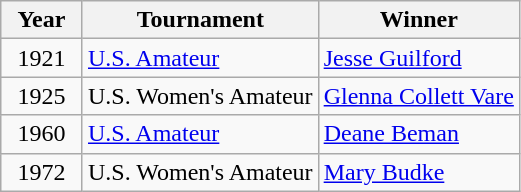<table class="wikitable">
<tr>
<th>  Year  </th>
<th>Tournament</th>
<th>Winner</th>
</tr>
<tr>
<td align=center>1921</td>
<td><a href='#'>U.S. Amateur</a></td>
<td> <a href='#'>Jesse Guilford</a></td>
</tr>
<tr>
<td align=center>1925</td>
<td>U.S. Women's Amateur</td>
<td> <a href='#'>Glenna Collett Vare</a></td>
</tr>
<tr>
<td align=center>1960</td>
<td><a href='#'>U.S. Amateur</a></td>
<td> <a href='#'>Deane Beman</a></td>
</tr>
<tr>
<td align=center>1972</td>
<td>U.S. Women's Amateur</td>
<td> <a href='#'>Mary Budke</a></td>
</tr>
</table>
